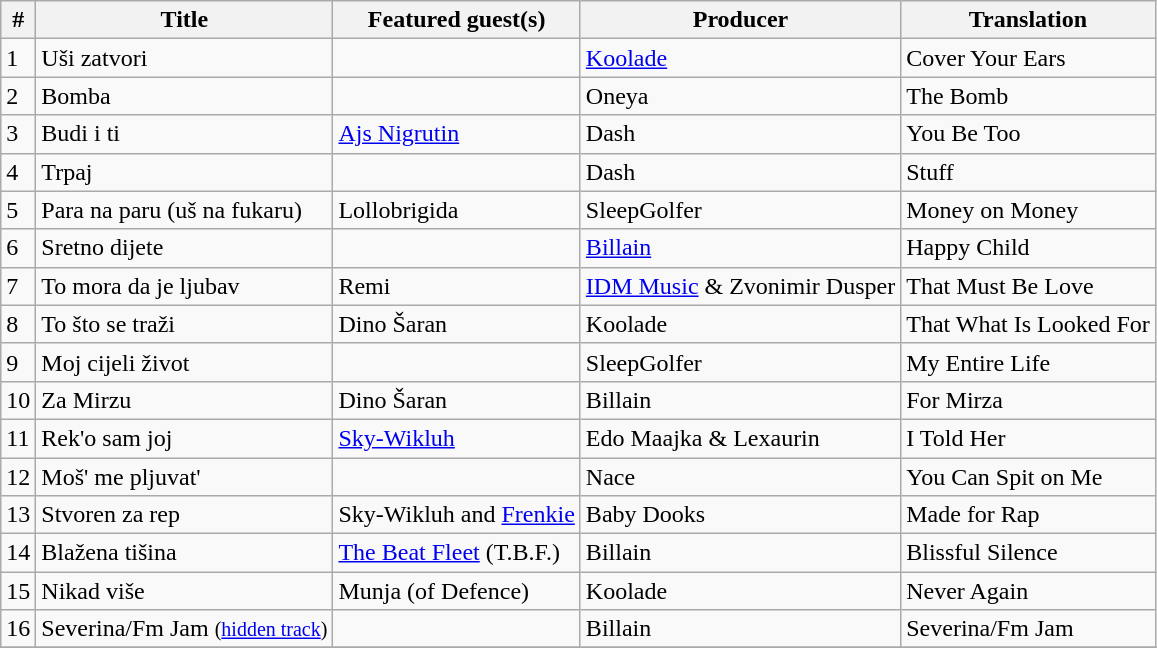<table class="wikitable">
<tr>
<th>#</th>
<th>Title</th>
<th>Featured guest(s)</th>
<th>Producer</th>
<th>Translation</th>
</tr>
<tr>
<td>1</td>
<td>Uši zatvori</td>
<td></td>
<td><a href='#'>Koolade</a></td>
<td>Cover Your Ears</td>
</tr>
<tr>
<td>2</td>
<td>Bomba</td>
<td></td>
<td>Oneya</td>
<td>The Bomb</td>
</tr>
<tr>
<td>3</td>
<td>Budi i ti</td>
<td><a href='#'>Ajs Nigrutin</a></td>
<td>Dash</td>
<td>You Be Too</td>
</tr>
<tr>
<td>4</td>
<td>Trpaj</td>
<td></td>
<td>Dash</td>
<td>Stuff</td>
</tr>
<tr>
<td>5</td>
<td>Para na paru (uš na fukaru)</td>
<td>Lollobrigida</td>
<td>SleepGolfer</td>
<td>Money on Money</td>
</tr>
<tr>
<td>6</td>
<td>Sretno dijete</td>
<td></td>
<td><a href='#'>Billain</a></td>
<td>Happy Child</td>
</tr>
<tr>
<td>7</td>
<td>To mora da je ljubav</td>
<td>Remi</td>
<td><a href='#'>IDM Music</a> & Zvonimir Dusper</td>
<td>That Must Be Love</td>
</tr>
<tr>
<td>8</td>
<td>To što se traži</td>
<td>Dino Šaran</td>
<td>Koolade</td>
<td>That What Is Looked For</td>
</tr>
<tr>
<td>9</td>
<td>Moj cijeli život</td>
<td></td>
<td>SleepGolfer</td>
<td>My Entire Life</td>
</tr>
<tr>
<td>10</td>
<td>Za Mirzu</td>
<td>Dino Šaran</td>
<td>Billain</td>
<td>For Mirza</td>
</tr>
<tr>
<td>11</td>
<td>Rek'o sam joj</td>
<td><a href='#'>Sky-Wikluh</a></td>
<td>Edo Maajka & Lexaurin</td>
<td>I Told Her</td>
</tr>
<tr>
<td>12</td>
<td>Moš' me pljuvat'</td>
<td></td>
<td>Nace</td>
<td>You Can Spit on Me</td>
</tr>
<tr>
<td>13</td>
<td>Stvoren za rep</td>
<td>Sky-Wikluh and <a href='#'>Frenkie</a></td>
<td>Baby Dooks</td>
<td>Made for Rap</td>
</tr>
<tr>
<td>14</td>
<td>Blažena tišina</td>
<td><a href='#'>The Beat Fleet</a> (T.B.F.)</td>
<td>Billain</td>
<td>Blissful Silence</td>
</tr>
<tr>
<td>15</td>
<td>Nikad više</td>
<td>Munja (of Defence)</td>
<td>Koolade</td>
<td>Never Again</td>
</tr>
<tr>
<td>16</td>
<td>Severina/Fm Jam <small>(<a href='#'>hidden track</a>)</small></td>
<td></td>
<td>Billain</td>
<td>Severina/Fm Jam</td>
</tr>
<tr>
</tr>
</table>
